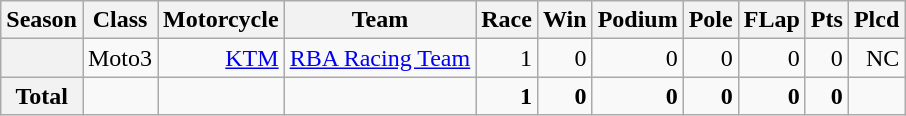<table class="wikitable" style=text-align:right>
<tr>
<th>Season</th>
<th>Class</th>
<th>Motorcycle</th>
<th>Team</th>
<th>Race</th>
<th>Win</th>
<th>Podium</th>
<th>Pole</th>
<th>FLap</th>
<th>Pts</th>
<th>Plcd</th>
</tr>
<tr>
<th></th>
<td>Moto3</td>
<td><a href='#'>KTM</a></td>
<td><a href='#'>RBA Racing Team</a></td>
<td>1</td>
<td>0</td>
<td>0</td>
<td>0</td>
<td>0</td>
<td>0</td>
<td>NC</td>
</tr>
<tr>
<th>Total</th>
<td></td>
<td></td>
<td></td>
<td><strong>1</strong></td>
<td><strong>0</strong></td>
<td><strong>0</strong></td>
<td><strong>0</strong></td>
<td><strong>0</strong></td>
<td><strong>0</strong></td>
<td></td>
</tr>
</table>
